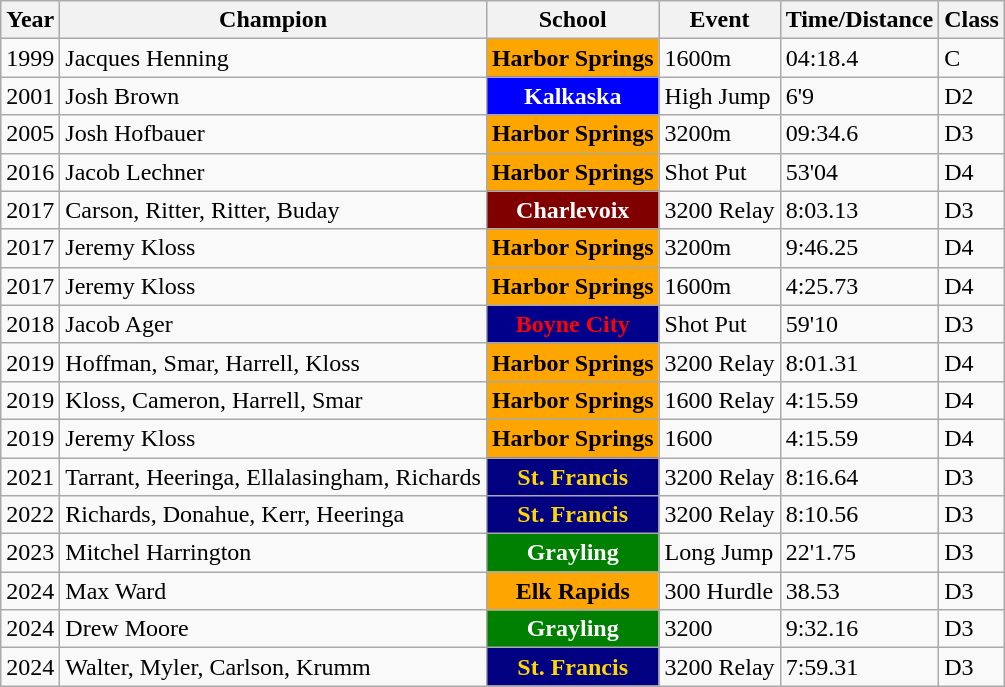<table class="wikitable collapsible sortable">
<tr>
<th>Year</th>
<th>Champion</th>
<th>School</th>
<th>Event</th>
<th>Time/Distance</th>
<th>Class</th>
</tr>
<tr>
<td>1999</td>
<td>Jacques Henning</td>
<th align=center style="background:orange;color:black">Harbor Springs</th>
<td>1600m</td>
<td>04:18.4</td>
<td>C</td>
</tr>
<tr>
<td>2001</td>
<td>Josh Brown</td>
<th align=center style="background:blue;color:white">Kalkaska</th>
<td>High Jump</td>
<td>6'9</td>
<td>D2</td>
</tr>
<tr>
<td>2005</td>
<td>Josh Hofbauer</td>
<th align=center style="background:orange;color:black">Harbor Springs</th>
<td>3200m</td>
<td>09:34.6</td>
<td>D3</td>
</tr>
<tr>
<td>2016</td>
<td>Jacob Lechner</td>
<th align=center style="background:orange;color:black">Harbor Springs</th>
<td>Shot Put</td>
<td>53'04</td>
<td>D4</td>
</tr>
<tr>
<td>2017</td>
<td>Carson, Ritter, Ritter, Buday</td>
<th align=center style="background:maroon;color:white">Charlevoix</th>
<td>3200 Relay</td>
<td>8:03.13</td>
<td>D3</td>
</tr>
<tr>
<td>2017</td>
<td>Jeremy Kloss</td>
<th align=center style="background:orange;color:black">Harbor Springs</th>
<td>3200m</td>
<td>9:46.25</td>
<td>D4</td>
</tr>
<tr>
<td>2017</td>
<td>Jeremy Kloss</td>
<th align=center style="background:orange;color:black">Harbor Springs</th>
<td>1600m</td>
<td>4:25.73</td>
<td>D4</td>
</tr>
<tr>
<td>2018</td>
<td>Jacob Ager</td>
<th align=center style="background:darkblue;color:red">Boyne City</th>
<td>Shot Put</td>
<td>59'10</td>
<td>D3</td>
</tr>
<tr>
<td>2019</td>
<td>Hoffman, Smar, Harrell, Kloss</td>
<th align=center style="background:orange;color:black">Harbor Springs</th>
<td>3200 Relay</td>
<td>8:01.31</td>
<td>D4</td>
</tr>
<tr>
<td>2019</td>
<td>Kloss, Cameron, Harrell, Smar</td>
<th align=center style="background:orange;color:black">Harbor Springs</th>
<td>1600 Relay</td>
<td>4:15.59</td>
<td>D4</td>
</tr>
<tr>
<td>2019</td>
<td>Jeremy Kloss</td>
<th align=center style="background:orange;color:black">Harbor Springs</th>
<td>1600</td>
<td>4:15.59</td>
<td>D4</td>
</tr>
<tr>
<td>2021</td>
<td>Tarrant, Heeringa, Ellalasingham, Richards</td>
<th align=center style="background:navy;color:gold">St. Francis</th>
<td>3200 Relay</td>
<td>8:16.64</td>
<td>D3</td>
</tr>
<tr>
<td>2022</td>
<td>Richards, Donahue, Kerr, Heeringa</td>
<th align=center style="background:navy;color:gold">St. Francis</th>
<td>3200 Relay</td>
<td>8:10.56</td>
<td>D3</td>
</tr>
<tr>
<td>2023</td>
<td>Mitchel Harrington</td>
<th align=center style="background:green;color:white">Grayling</th>
<td>Long Jump</td>
<td>22'1.75</td>
<td>D3</td>
</tr>
<tr>
<td>2024</td>
<td>Max Ward</td>
<th align=center style="background:orange;color:black">Elk Rapids</th>
<td>300 Hurdle</td>
<td>38.53</td>
<td>D3</td>
</tr>
<tr>
<td>2024</td>
<td>Drew Moore</td>
<th align=center style="background:green;color:white">Grayling</th>
<td>3200</td>
<td>9:32.16</td>
<td>D3</td>
</tr>
<tr>
<td>2024</td>
<td>Walter, Myler, Carlson, Krumm</td>
<th align=center style="background:navy;color:gold">St. Francis</th>
<td>3200 Relay</td>
<td>7:59.31</td>
<td>D3</td>
</tr>
</table>
